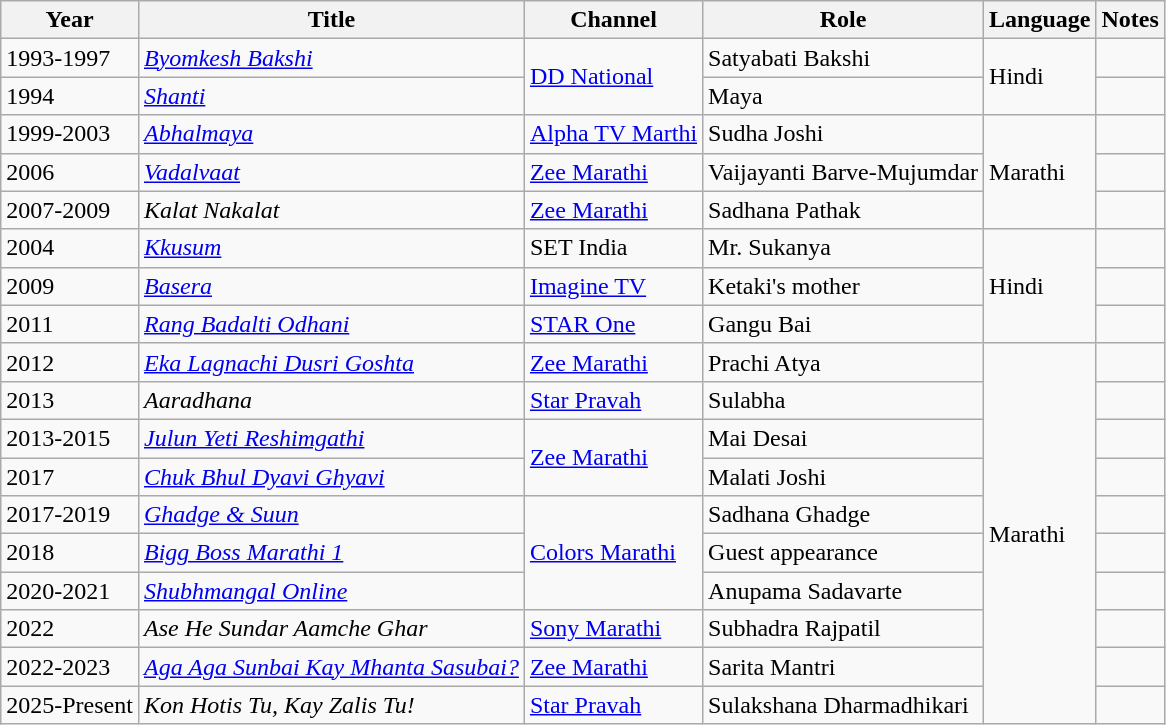<table class="wikitable">
<tr>
<th>Year</th>
<th>Title</th>
<th>Channel</th>
<th>Role</th>
<th>Language</th>
<th>Notes</th>
</tr>
<tr>
<td>1993-1997</td>
<td><a href='#'><em>Byomkesh Bakshi</em></a></td>
<td rowspan="2"><a href='#'>DD National</a></td>
<td>Satyabati Bakshi</td>
<td rowspan="2">Hindi</td>
<td></td>
</tr>
<tr>
<td>1994</td>
<td><a href='#'><em>Shanti</em></a></td>
<td>Maya</td>
<td></td>
</tr>
<tr>
<td>1999-2003</td>
<td><em><a href='#'>Abhalmaya</a></em></td>
<td><a href='#'>Alpha TV Marthi</a></td>
<td>Sudha Joshi</td>
<td rowspan="3">Marathi</td>
<td></td>
</tr>
<tr>
<td>2006</td>
<td><em><a href='#'>Vadalvaat</a></em></td>
<td><a href='#'>Zee Marathi</a></td>
<td>Vaijayanti Barve-Mujumdar</td>
<td></td>
</tr>
<tr>
<td>2007-2009</td>
<td><em>Kalat Nakalat</em></td>
<td><a href='#'>Zee Marathi</a></td>
<td>Sadhana Pathak</td>
<td></td>
</tr>
<tr>
<td>2004</td>
<td><em><a href='#'>Kkusum</a></em></td>
<td>SET India</td>
<td>Mr. Sukanya</td>
<td rowspan="3">Hindi</td>
<td></td>
</tr>
<tr>
<td>2009</td>
<td><a href='#'><em>Basera</em></a></td>
<td><a href='#'>Imagine TV</a></td>
<td>Ketaki's mother</td>
<td></td>
</tr>
<tr>
<td>2011</td>
<td><em><a href='#'>Rang Badalti Odhani</a></em></td>
<td><a href='#'>STAR One</a></td>
<td>Gangu Bai</td>
<td></td>
</tr>
<tr>
<td>2012</td>
<td><em><a href='#'>Eka Lagnachi Dusri Goshta</a></em></td>
<td><a href='#'>Zee Marathi</a></td>
<td>Prachi Atya</td>
<td rowspan="10">Marathi</td>
<td></td>
</tr>
<tr>
<td>2013</td>
<td><em>Aaradhana</em></td>
<td><a href='#'>Star Pravah</a></td>
<td>Sulabha</td>
<td></td>
</tr>
<tr>
<td>2013-2015</td>
<td><em><a href='#'>Julun Yeti Reshimgathi</a></em></td>
<td rowspan="2"><a href='#'>Zee Marathi</a></td>
<td>Mai Desai</td>
<td></td>
</tr>
<tr>
<td>2017</td>
<td><em><a href='#'>Chuk Bhul Dyavi Ghyavi</a></em></td>
<td>Malati Joshi</td>
<td></td>
</tr>
<tr>
<td>2017-2019</td>
<td><em><a href='#'>Ghadge & Suun</a></em></td>
<td rowspan="3"><a href='#'>Colors Marathi</a></td>
<td>Sadhana Ghadge</td>
<td></td>
</tr>
<tr>
<td>2018</td>
<td><em><a href='#'>Bigg Boss Marathi 1</a></em></td>
<td>Guest appearance</td>
<td></td>
</tr>
<tr>
<td>2020-2021</td>
<td><em><a href='#'>Shubhmangal Online</a></em></td>
<td>Anupama Sadavarte</td>
<td></td>
</tr>
<tr>
<td>2022</td>
<td><em>Ase He Sundar Aamche Ghar</em></td>
<td><a href='#'>Sony Marathi</a></td>
<td>Subhadra Rajpatil</td>
<td></td>
</tr>
<tr>
<td>2022-2023</td>
<td><em><a href='#'>Aga Aga Sunbai Kay Mhanta Sasubai?</a></em></td>
<td><a href='#'>Zee Marathi</a></td>
<td>Sarita Mantri</td>
<td></td>
</tr>
<tr>
<td>2025-Present</td>
<td><em>Kon Hotis Tu, Kay Zalis Tu!</em></td>
<td><a href='#'>Star Pravah</a></td>
<td>Sulakshana Dharmadhikari</td>
<td></td>
</tr>
</table>
